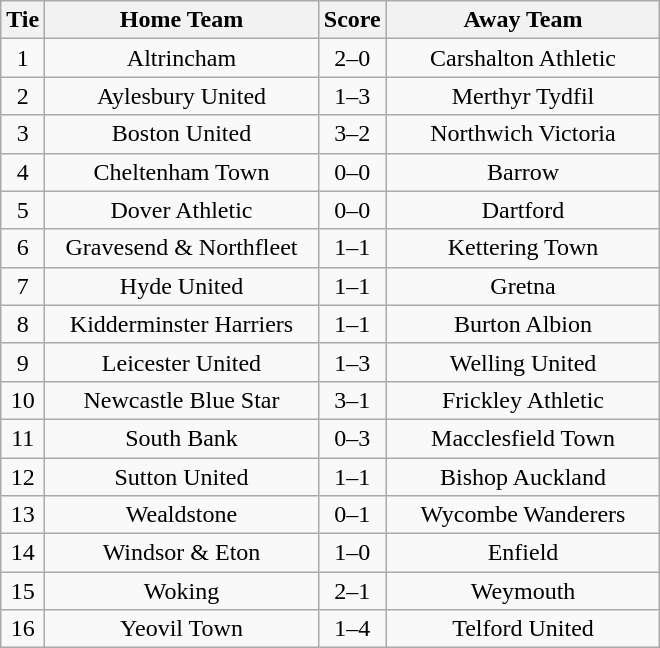<table class="wikitable" style="text-align:center;">
<tr>
<th width=20>Tie</th>
<th width=175>Home Team</th>
<th width=20>Score</th>
<th width=175>Away Team</th>
</tr>
<tr>
<td>1</td>
<td>Altrincham</td>
<td>2–0</td>
<td>Carshalton Athletic</td>
</tr>
<tr>
<td>2</td>
<td>Aylesbury United</td>
<td>1–3</td>
<td>Merthyr Tydfil</td>
</tr>
<tr>
<td>3</td>
<td>Boston United</td>
<td>3–2</td>
<td>Northwich Victoria</td>
</tr>
<tr>
<td>4</td>
<td>Cheltenham Town</td>
<td>0–0</td>
<td>Barrow</td>
</tr>
<tr>
<td>5</td>
<td>Dover Athletic</td>
<td>0–0</td>
<td>Dartford</td>
</tr>
<tr>
<td>6</td>
<td>Gravesend & Northfleet</td>
<td>1–1</td>
<td>Kettering Town</td>
</tr>
<tr>
<td>7</td>
<td>Hyde United</td>
<td>1–1</td>
<td>Gretna</td>
</tr>
<tr>
<td>8</td>
<td>Kidderminster Harriers</td>
<td>1–1</td>
<td>Burton Albion</td>
</tr>
<tr>
<td>9</td>
<td>Leicester United</td>
<td>1–3</td>
<td>Welling United</td>
</tr>
<tr>
<td>10</td>
<td>Newcastle Blue Star</td>
<td>3–1</td>
<td>Frickley Athletic</td>
</tr>
<tr>
<td>11</td>
<td>South Bank</td>
<td>0–3</td>
<td>Macclesfield Town</td>
</tr>
<tr>
<td>12</td>
<td>Sutton United</td>
<td>1–1</td>
<td>Bishop Auckland</td>
</tr>
<tr>
<td>13</td>
<td>Wealdstone</td>
<td>0–1</td>
<td>Wycombe Wanderers</td>
</tr>
<tr>
<td>14</td>
<td>Windsor & Eton</td>
<td>1–0</td>
<td>Enfield</td>
</tr>
<tr>
<td>15</td>
<td>Woking</td>
<td>2–1</td>
<td>Weymouth</td>
</tr>
<tr>
<td>16</td>
<td>Yeovil Town</td>
<td>1–4</td>
<td>Telford United</td>
</tr>
</table>
